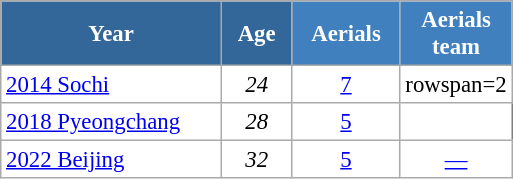<table class="wikitable" style="font-size:95%; text-align:center; border:grey solid 1px; border-collapse:collapse; background:#ffffff;">
<tr>
<th style="background-color:#369; color:white;    width:140px;">Year</th>
<th style="background-color:#369; color:white;    width:40px;">Age</th>
<th style="background-color:#4180be; color:white; width:65px;">Aerials</th>
<th style="background-color:#4180be; color:white; width:65px;">Aerials team</th>
</tr>
<tr>
<td align=left> <a href='#'>2014 Sochi</a></td>
<td><em>24</em></td>
<td><a href='#'>7</a></td>
<td>rowspan=2 </td>
</tr>
<tr>
<td align=left> <a href='#'>2018 Pyeongchang</a></td>
<td><em>28</em></td>
<td><a href='#'>5</a></td>
</tr>
<tr>
<td align=left> <a href='#'>2022 Beijing</a></td>
<td><em>32</em></td>
<td><a href='#'>5</a></td>
<td><a href='#'>—</a></td>
</tr>
</table>
